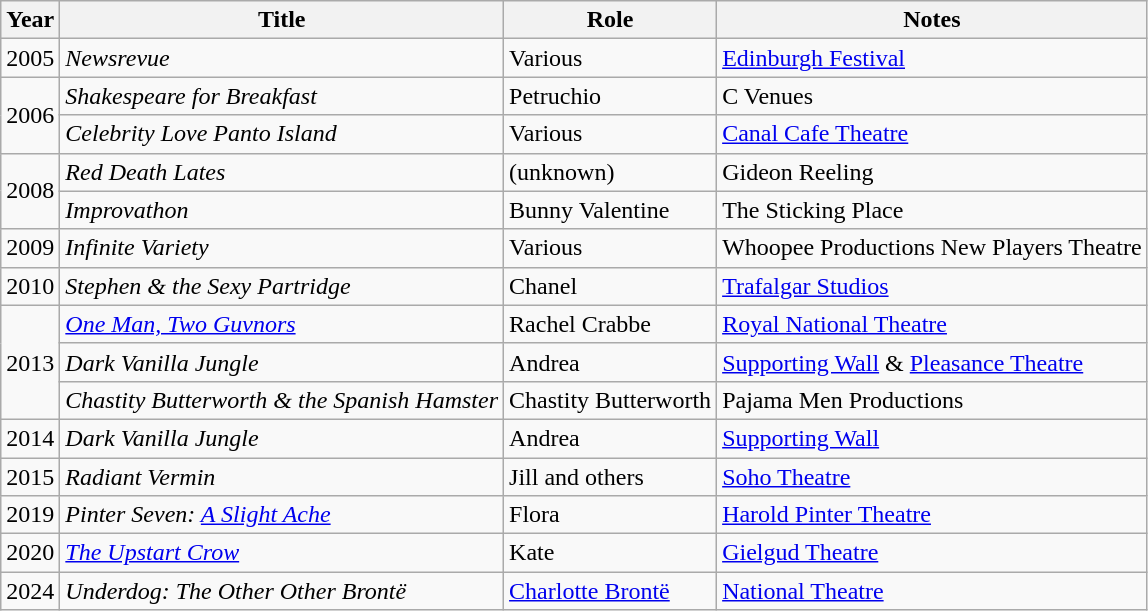<table class="wikitable sortable">
<tr>
<th>Year</th>
<th>Title</th>
<th>Role</th>
<th class="unsortable">Notes</th>
</tr>
<tr>
<td>2005</td>
<td><em>Newsrevue</em></td>
<td>Various</td>
<td><a href='#'>Edinburgh Festival</a></td>
</tr>
<tr>
<td rowspan="2">2006</td>
<td><em>Shakespeare for Breakfast</em></td>
<td>Petruchio</td>
<td>C Venues</td>
</tr>
<tr>
<td><em>Celebrity Love Panto Island</em></td>
<td>Various</td>
<td><a href='#'>Canal Cafe Theatre</a></td>
</tr>
<tr>
<td rowspan="2">2008</td>
<td><em>Red Death Lates</em></td>
<td>(unknown)</td>
<td>Gideon Reeling</td>
</tr>
<tr>
<td><em>Improvathon</em></td>
<td>Bunny Valentine</td>
<td data-sort-value="Sticking Place, The">The Sticking Place</td>
</tr>
<tr>
<td>2009</td>
<td><em>Infinite Variety</em></td>
<td>Various</td>
<td>Whoopee Productions New Players Theatre</td>
</tr>
<tr>
<td>2010</td>
<td><em>Stephen & the Sexy Partridge</em></td>
<td>Chanel</td>
<td><a href='#'>Trafalgar Studios</a></td>
</tr>
<tr>
<td rowspan="3">2013</td>
<td><em><a href='#'>One Man, Two Guvnors</a></em></td>
<td>Rachel Crabbe</td>
<td><a href='#'>Royal National Theatre</a></td>
</tr>
<tr>
<td><em>Dark Vanilla Jungle</em></td>
<td>Andrea</td>
<td><a href='#'>Supporting Wall</a> & <a href='#'>Pleasance Theatre</a></td>
</tr>
<tr>
<td><em>Chastity Butterworth & the Spanish Hamster</em></td>
<td>Chastity Butterworth</td>
<td>Pajama Men Productions</td>
</tr>
<tr>
<td>2014</td>
<td><em>Dark Vanilla Jungle</em></td>
<td>Andrea</td>
<td><a href='#'>Supporting Wall</a></td>
</tr>
<tr>
<td>2015</td>
<td><em>Radiant Vermin</em> </td>
<td>Jill and others</td>
<td><a href='#'>Soho Theatre</a></td>
</tr>
<tr>
<td>2019</td>
<td><em>Pinter Seven: <a href='#'>A Slight Ache</a></em> </td>
<td>Flora</td>
<td><a href='#'>Harold Pinter Theatre</a></td>
</tr>
<tr>
<td>2020</td>
<td data-sort-value="Upstart Crow, The"><em><a href='#'>The Upstart Crow</a></em> </td>
<td>Kate</td>
<td><a href='#'>Gielgud Theatre</a></td>
</tr>
<tr>
<td>2024</td>
<td><em>Underdog: The Other Other Brontë</em></td>
<td><a href='#'>Charlotte Brontë</a></td>
<td><a href='#'>National Theatre</a></td>
</tr>
</table>
